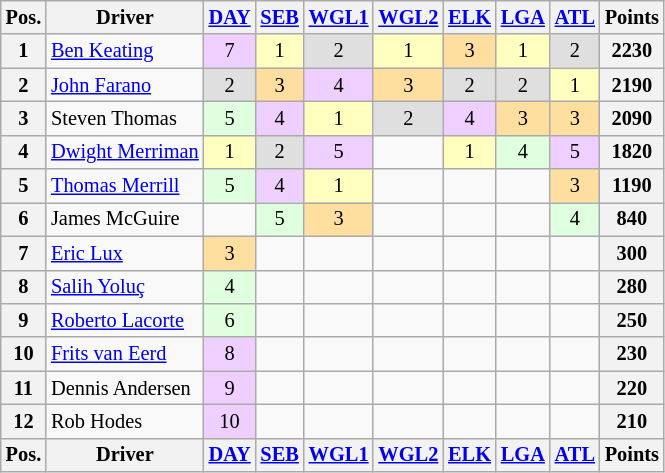<table class="wikitable" style="font-size:85%;">
<tr>
<th>Pos.</th>
<th>Driver</th>
<th><a href='#'>DAY</a></th>
<th><a href='#'>SEB</a></th>
<th><a href='#'>WGL1</a></th>
<th><a href='#'>WGL2</a></th>
<th><a href='#'>ELK</a></th>
<th><a href='#'>LGA</a></th>
<th><a href='#'>ATL</a></th>
<th>Points</th>
</tr>
<tr>
<th>1</th>
<td> <a href='#'>Ben Keating</a></td>
<td style="background:#efcfff;" align="center">7</td>
<td style="background:#ffffbf;" align="center">1</td>
<td style="background:#dfdfdf;" align="center">2</td>
<td style="background:#ffffbf;" align="center">1</td>
<td style="background:#ffdf9f;" align="center">3</td>
<td style="background:#ffffbf;" align="center">1</td>
<td style="background:#dfdfdf;" align="center">2</td>
<th>2230</th>
</tr>
<tr>
<th>2</th>
<td> <a href='#'>John Farano</a></td>
<td style="background:#dfdfdf;" align="center">2</td>
<td style="background:#ffdf9f;" align="center">3</td>
<td style="background:#efcfff;" align="center">4</td>
<td style="background:#ffdf9f;" align="center">3</td>
<td style="background:#dfdfdf;" align="center">2</td>
<td style="background:#dfdfdf;" align="center">2</td>
<td style="background:#ffffbf;" align="center">1</td>
<th>2190</th>
</tr>
<tr>
<th>3</th>
<td> Steven Thomas</td>
<td style="background:#dfffdf;" align="center">5</td>
<td style="background:#efcfff;" align="center">4</td>
<td style="background:#ffffbf;" align="center">1</td>
<td style="background:#dfdfdf;" align="center">2</td>
<td style="background:#efcfff;" align="center">4</td>
<td style="background:#ffdf9f;" align="center">3</td>
<td style="background:#ffdf9f;" align="center">3</td>
<th>2090</th>
</tr>
<tr>
<th>4</th>
<td> <a href='#'>Dwight Merriman</a></td>
<td style="background:#ffffbf;" align="center">1</td>
<td style="background:#dfdfdf;" align="center">2</td>
<td style="background:#efcfff;" align="center">5</td>
<td></td>
<td style="background:#ffffbf;" align="center">1</td>
<td style="background:#dfffdf;" align="center">4</td>
<td style="background:#efcfff;" align="center">5</td>
<th>1820</th>
</tr>
<tr>
<th>5</th>
<td> <a href='#'>Thomas Merrill</a></td>
<td style="background:#dfffdf;" align="center">5</td>
<td style="background:#efcfff;" align="center">4</td>
<td style="background:#ffffbf;" align="center">1</td>
<td></td>
<td></td>
<td></td>
<td style="background:#ffdf9f;" align="center">3</td>
<th>1190</th>
</tr>
<tr>
<th>6</th>
<td> James McGuire</td>
<td></td>
<td style="background:#dfffdf;" align="center">5</td>
<td style="background:#ffdf9f;" align="center">3</td>
<td></td>
<td></td>
<td></td>
<td style="background:#dfffdf;" align="center">4</td>
<th>840</th>
</tr>
<tr>
<th>7</th>
<td> <a href='#'>Eric Lux</a></td>
<td style="background:#ffdf9f;" align="center">3</td>
<td></td>
<td></td>
<td></td>
<td></td>
<td></td>
<td></td>
<th>300</th>
</tr>
<tr>
<th>8</th>
<td> <a href='#'>Salih Yoluç</a></td>
<td style="background:#dfffdf;" align="center">4</td>
<td></td>
<td></td>
<td></td>
<td></td>
<td></td>
<td></td>
<th>280</th>
</tr>
<tr>
<th>9</th>
<td> <a href='#'>Roberto Lacorte</a></td>
<td style="background:#dfffdf;" align="center">6</td>
<td></td>
<td></td>
<td></td>
<td></td>
<td></td>
<td></td>
<th>250</th>
</tr>
<tr>
<th>10</th>
<td> <a href='#'>Frits van Eerd</a></td>
<td style="background:#efcfff;" align="center">8</td>
<td></td>
<td></td>
<td></td>
<td></td>
<td></td>
<td></td>
<th>230</th>
</tr>
<tr>
<th>11</th>
<td> Dennis Andersen</td>
<td style="background:#efcfff;" align="center">9</td>
<td></td>
<td></td>
<td></td>
<td></td>
<td></td>
<td></td>
<th>220</th>
</tr>
<tr>
<th>12</th>
<td> Rob Hodes</td>
<td style="background:#efcfff;" align="center">10</td>
<td></td>
<td></td>
<td></td>
<td></td>
<td></td>
<td></td>
<th>210</th>
</tr>
<tr>
<th>Pos.</th>
<th>Driver</th>
<th><a href='#'>DAY</a></th>
<th><a href='#'>SEB</a></th>
<th><a href='#'>WGL1</a></th>
<th><a href='#'>WGL2</a></th>
<th><a href='#'>ELK</a></th>
<th><a href='#'>LGA</a></th>
<th><a href='#'>ATL</a></th>
<th>Points</th>
</tr>
</table>
